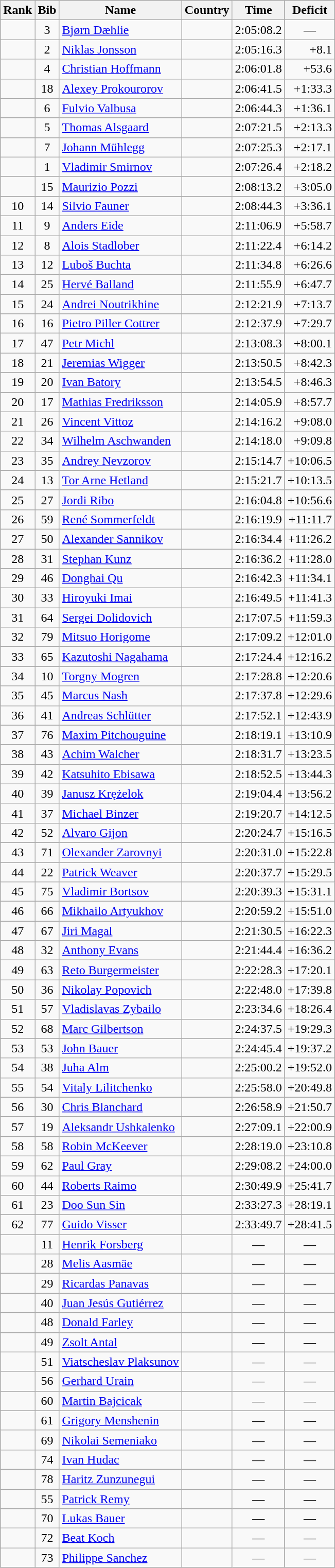<table class="wikitable sortable" style="text-align:center">
<tr>
<th>Rank</th>
<th>Bib</th>
<th>Name</th>
<th>Country</th>
<th>Time</th>
<th>Deficit</th>
</tr>
<tr>
<td></td>
<td>3</td>
<td align="left"><a href='#'>Bjørn Dæhlie</a></td>
<td align="left"></td>
<td>2:05:08.2</td>
<td>—</td>
</tr>
<tr>
<td></td>
<td>2</td>
<td align="left"><a href='#'>Niklas Jonsson</a></td>
<td align="left"></td>
<td>2:05:16.3</td>
<td align="right">+8.1</td>
</tr>
<tr>
<td></td>
<td>4</td>
<td align="left"><a href='#'>Christian Hoffmann</a></td>
<td align="left"></td>
<td>2:06:01.8</td>
<td align="right">+53.6</td>
</tr>
<tr>
<td></td>
<td>18</td>
<td align="left"><a href='#'>Alexey Prokourorov</a></td>
<td align="left"></td>
<td>2:06:41.5</td>
<td align="right">+1:33.3</td>
</tr>
<tr>
<td></td>
<td>6</td>
<td align="left"><a href='#'>Fulvio Valbusa</a></td>
<td align="left"></td>
<td>2:06:44.3</td>
<td align="right">+1:36.1</td>
</tr>
<tr>
<td></td>
<td>5</td>
<td align="left"><a href='#'>Thomas Alsgaard</a></td>
<td align="left"></td>
<td>2:07:21.5</td>
<td align="right">+2:13.3</td>
</tr>
<tr>
<td></td>
<td>7</td>
<td align="left"><a href='#'>Johann Mühlegg</a></td>
<td align="left"></td>
<td>2:07:25.3</td>
<td align="right">+2:17.1</td>
</tr>
<tr>
<td></td>
<td>1</td>
<td align="left"><a href='#'>Vladimir Smirnov</a></td>
<td align="left"></td>
<td>2:07:26.4</td>
<td align="right">+2:18.2</td>
</tr>
<tr>
<td></td>
<td>15</td>
<td align="left"><a href='#'>Maurizio Pozzi</a></td>
<td align="left"></td>
<td>2:08:13.2</td>
<td align="right">+3:05.0</td>
</tr>
<tr>
<td>10</td>
<td>14</td>
<td align="left"><a href='#'>Silvio Fauner</a></td>
<td align="left"></td>
<td>2:08:44.3</td>
<td align="right">+3:36.1</td>
</tr>
<tr>
<td>11</td>
<td>9</td>
<td align="left"><a href='#'>Anders Eide</a></td>
<td align="left"></td>
<td>2:11:06.9</td>
<td align="right">+5:58.7</td>
</tr>
<tr>
<td>12</td>
<td>8</td>
<td align="left"><a href='#'>Alois Stadlober</a></td>
<td align="left"></td>
<td>2:11:22.4</td>
<td align="right">+6:14.2</td>
</tr>
<tr>
<td>13</td>
<td>12</td>
<td align="left"><a href='#'>Luboš Buchta</a></td>
<td align="left"></td>
<td>2:11:34.8</td>
<td align="right">+6:26.6</td>
</tr>
<tr>
<td>14</td>
<td>25</td>
<td align="left"><a href='#'>Hervé Balland</a></td>
<td align="left"></td>
<td>2:11:55.9</td>
<td align="right">+6:47.7</td>
</tr>
<tr>
<td>15</td>
<td>24</td>
<td align="left"><a href='#'>Andrei Noutrikhine</a></td>
<td align="left"></td>
<td>2:12:21.9</td>
<td align="right">+7:13.7</td>
</tr>
<tr>
<td>16</td>
<td>16</td>
<td align="left"><a href='#'>Pietro Piller Cottrer</a></td>
<td align="left"></td>
<td>2:12:37.9</td>
<td align="right">+7:29.7</td>
</tr>
<tr>
<td>17</td>
<td>47</td>
<td align="left"><a href='#'>Petr Michl</a></td>
<td align="left"></td>
<td>2:13:08.3</td>
<td align="right">+8:00.1</td>
</tr>
<tr>
<td>18</td>
<td>21</td>
<td align="left"><a href='#'>Jeremias Wigger</a></td>
<td align="left"></td>
<td>2:13:50.5</td>
<td align="right">+8:42.3</td>
</tr>
<tr>
<td>19</td>
<td>20</td>
<td align="left"><a href='#'>Ivan Batory</a></td>
<td align="left"></td>
<td>2:13:54.5</td>
<td align="right">+8:46.3</td>
</tr>
<tr>
<td>20</td>
<td>17</td>
<td align="left"><a href='#'>Mathias Fredriksson</a></td>
<td align="left"></td>
<td>2:14:05.9</td>
<td align="right">+8:57.7</td>
</tr>
<tr>
<td>21</td>
<td>26</td>
<td align="left"><a href='#'>Vincent Vittoz</a></td>
<td align="left"></td>
<td>2:14:16.2</td>
<td align="right">+9:08.0</td>
</tr>
<tr>
<td>22</td>
<td>34</td>
<td align="left"><a href='#'>Wilhelm Aschwanden</a></td>
<td align="left"></td>
<td>2:14:18.0</td>
<td align="right">+9:09.8</td>
</tr>
<tr>
<td>23</td>
<td>35</td>
<td align="left"><a href='#'>Andrey Nevzorov</a></td>
<td align="left"></td>
<td>2:15:14.7</td>
<td align="right">+10:06.5</td>
</tr>
<tr>
<td>24</td>
<td>13</td>
<td align="left"><a href='#'>Tor Arne Hetland</a></td>
<td align="left"></td>
<td>2:15:21.7</td>
<td align="right">+10:13.5</td>
</tr>
<tr>
<td>25</td>
<td>27</td>
<td align="left"><a href='#'>Jordi Ribo</a></td>
<td align="left"></td>
<td>2:16:04.8</td>
<td align="right">+10:56.6</td>
</tr>
<tr>
<td>26</td>
<td>59</td>
<td align="left"><a href='#'>René Sommerfeldt</a></td>
<td align="left"></td>
<td>2:16:19.9</td>
<td align="right">+11:11.7</td>
</tr>
<tr>
<td>27</td>
<td>50</td>
<td align="left"><a href='#'>Alexander Sannikov</a></td>
<td align="left"></td>
<td>2:16:34.4</td>
<td align="right">+11:26.2</td>
</tr>
<tr>
<td>28</td>
<td>31</td>
<td align="left"><a href='#'>Stephan Kunz</a></td>
<td align="left"></td>
<td>2:16:36.2</td>
<td align="right">+11:28.0</td>
</tr>
<tr>
<td>29</td>
<td>46</td>
<td align="left"><a href='#'>Donghai Qu</a></td>
<td align="left"></td>
<td>2:16:42.3</td>
<td align="right">+11:34.1</td>
</tr>
<tr>
<td>30</td>
<td>33</td>
<td align="left"><a href='#'>Hiroyuki Imai</a></td>
<td align="left"></td>
<td>2:16:49.5</td>
<td align="right">+11:41.3</td>
</tr>
<tr>
<td>31</td>
<td>64</td>
<td align="left"><a href='#'>Sergei Dolidovich</a></td>
<td align="left"></td>
<td>2:17:07.5</td>
<td align="right">+11:59.3</td>
</tr>
<tr>
<td>32</td>
<td>79</td>
<td align="left"><a href='#'>Mitsuo Horigome</a></td>
<td align="left"></td>
<td>2:17:09.2</td>
<td align="right">+12:01.0</td>
</tr>
<tr>
<td>33</td>
<td>65</td>
<td align="left"><a href='#'>Kazutoshi Nagahama</a></td>
<td align="left"></td>
<td>2:17:24.4</td>
<td align="right">+12:16.2</td>
</tr>
<tr>
<td>34</td>
<td>10</td>
<td align="left"><a href='#'>Torgny Mogren</a></td>
<td align="left"></td>
<td>2:17:28.8</td>
<td align="right">+12:20.6</td>
</tr>
<tr>
<td>35</td>
<td>45</td>
<td align="left"><a href='#'>Marcus Nash</a></td>
<td align="left"></td>
<td>2:17:37.8</td>
<td align="right">+12:29.6</td>
</tr>
<tr>
<td>36</td>
<td>41</td>
<td align="left"><a href='#'>Andreas Schlütter</a></td>
<td align="left"></td>
<td>2:17:52.1</td>
<td align="right">+12:43.9</td>
</tr>
<tr>
<td>37</td>
<td>76</td>
<td align="left"><a href='#'>Maxim Pitchouguine</a></td>
<td align="left"></td>
<td>2:18:19.1</td>
<td align="right">+13:10.9</td>
</tr>
<tr>
<td>38</td>
<td>43</td>
<td align="left"><a href='#'>Achim Walcher</a></td>
<td align="left"></td>
<td>2:18:31.7</td>
<td align="right">+13:23.5</td>
</tr>
<tr>
<td>39</td>
<td>42</td>
<td align="left"><a href='#'>Katsuhito Ebisawa</a></td>
<td align="left"></td>
<td>2:18:52.5</td>
<td align="right">+13:44.3</td>
</tr>
<tr>
<td>40</td>
<td>39</td>
<td align="left"><a href='#'>Janusz Krężelok</a></td>
<td align="left"></td>
<td>2:19:04.4</td>
<td align="right">+13:56.2</td>
</tr>
<tr>
<td>41</td>
<td>37</td>
<td align="left"><a href='#'>Michael Binzer</a></td>
<td align="left"></td>
<td>2:19:20.7</td>
<td align="right">+14:12.5</td>
</tr>
<tr>
<td>42</td>
<td>52</td>
<td align="left"><a href='#'>Alvaro Gijon</a></td>
<td align="left"></td>
<td>2:20:24.7</td>
<td align="right">+15:16.5</td>
</tr>
<tr>
<td>43</td>
<td>71</td>
<td align="left"><a href='#'>Olexander Zarovnyi</a></td>
<td align="left"></td>
<td>2:20:31.0</td>
<td align="right">+15:22.8</td>
</tr>
<tr>
<td>44</td>
<td>22</td>
<td align="left"><a href='#'>Patrick Weaver</a></td>
<td align="left"></td>
<td>2:20:37.7</td>
<td align="right">+15:29.5</td>
</tr>
<tr>
<td>45</td>
<td>75</td>
<td align="left"><a href='#'>Vladimir Bortsov</a></td>
<td align="left"></td>
<td>2:20:39.3</td>
<td align="right">+15:31.1</td>
</tr>
<tr>
<td>46</td>
<td>66</td>
<td align="left"><a href='#'>Mikhailo Artyukhov</a></td>
<td align="left"></td>
<td>2:20:59.2</td>
<td align="right">+15:51.0</td>
</tr>
<tr>
<td>47</td>
<td>67</td>
<td align="left"><a href='#'>Jiri Magal</a></td>
<td align="left"></td>
<td>2:21:30.5</td>
<td align="right">+16:22.3</td>
</tr>
<tr>
<td>48</td>
<td>32</td>
<td align="left"><a href='#'>Anthony Evans</a></td>
<td align="left"></td>
<td>2:21:44.4</td>
<td align="right">+16:36.2</td>
</tr>
<tr>
<td>49</td>
<td>63</td>
<td align="left"><a href='#'>Reto Burgermeister</a></td>
<td align="left"></td>
<td>2:22:28.3</td>
<td align="right">+17:20.1</td>
</tr>
<tr>
<td>50</td>
<td>36</td>
<td align="left"><a href='#'>Nikolay Popovich</a></td>
<td align="left"></td>
<td>2:22:48.0</td>
<td align="right">+17:39.8</td>
</tr>
<tr>
<td>51</td>
<td>57</td>
<td align="left"><a href='#'>Vladislavas Zybailo</a></td>
<td align="left"></td>
<td>2:23:34.6</td>
<td align="right">+18:26.4</td>
</tr>
<tr>
<td>52</td>
<td>68</td>
<td align="left"><a href='#'>Marc Gilbertson</a></td>
<td align="left"></td>
<td>2:24:37.5</td>
<td align="right">+19:29.3</td>
</tr>
<tr>
<td>53</td>
<td>53</td>
<td align="left"><a href='#'>John Bauer</a></td>
<td align="left"></td>
<td>2:24:45.4</td>
<td align="right">+19:37.2</td>
</tr>
<tr>
<td>54</td>
<td>38</td>
<td align="left"><a href='#'>Juha Alm</a></td>
<td align="left"></td>
<td>2:25:00.2</td>
<td align="right">+19:52.0</td>
</tr>
<tr>
<td>55</td>
<td>54</td>
<td align="left"><a href='#'>Vitaly Lilitchenko</a></td>
<td align="left"></td>
<td>2:25:58.0</td>
<td align="right">+20:49.8</td>
</tr>
<tr>
<td>56</td>
<td>30</td>
<td align="left"><a href='#'>Chris Blanchard</a></td>
<td align="left"></td>
<td>2:26:58.9</td>
<td align="right">+21:50.7</td>
</tr>
<tr>
<td>57</td>
<td>19</td>
<td align="left"><a href='#'>Aleksandr Ushkalenko</a></td>
<td align="left"></td>
<td>2:27:09.1</td>
<td align="right">+22:00.9</td>
</tr>
<tr>
<td>58</td>
<td>58</td>
<td align="left"><a href='#'>Robin McKeever</a></td>
<td align="left"></td>
<td>2:28:19.0</td>
<td align="right">+23:10.8</td>
</tr>
<tr>
<td>59</td>
<td>62</td>
<td align="left"><a href='#'>Paul Gray</a></td>
<td align="left"></td>
<td>2:29:08.2</td>
<td align="right">+24:00.0</td>
</tr>
<tr>
<td>60</td>
<td>44</td>
<td align="left"><a href='#'>Roberts Raimo</a></td>
<td align="left"></td>
<td>2:30:49.9</td>
<td align="right">+25:41.7</td>
</tr>
<tr>
<td>61</td>
<td>23</td>
<td align="left"><a href='#'>Doo Sun Sin</a></td>
<td align="left"></td>
<td>2:33:27.3</td>
<td align="right">+28:19.1</td>
</tr>
<tr>
<td>62</td>
<td>77</td>
<td align="left"><a href='#'>Guido Visser</a></td>
<td align="left"></td>
<td>2:33:49.7</td>
<td align="right">+28:41.5</td>
</tr>
<tr>
<td></td>
<td>11</td>
<td align="left"><a href='#'>Henrik Forsberg</a></td>
<td align="left"></td>
<td>—</td>
<td>—</td>
</tr>
<tr>
<td></td>
<td>28</td>
<td align="left"><a href='#'>Melis Aasmäe</a></td>
<td align="left"></td>
<td>—</td>
<td>—</td>
</tr>
<tr>
<td></td>
<td>29</td>
<td align="left"><a href='#'>Ricardas Panavas</a></td>
<td align="left"></td>
<td>—</td>
<td>—</td>
</tr>
<tr>
<td></td>
<td>40</td>
<td align="left"><a href='#'>Juan Jesús Gutiérrez</a></td>
<td align="left"></td>
<td>—</td>
<td>—</td>
</tr>
<tr>
<td></td>
<td>48</td>
<td align="left"><a href='#'>Donald Farley</a></td>
<td align="left"></td>
<td>—</td>
<td>—</td>
</tr>
<tr>
<td></td>
<td>49</td>
<td align="left"><a href='#'>Zsolt Antal</a></td>
<td align="left"></td>
<td>—</td>
<td>—</td>
</tr>
<tr>
<td></td>
<td>51</td>
<td align="left"><a href='#'>Viatscheslav Plaksunov</a></td>
<td align="left"></td>
<td>—</td>
<td>—</td>
</tr>
<tr>
<td></td>
<td>56</td>
<td align="left"><a href='#'>Gerhard Urain</a></td>
<td align="left"></td>
<td>—</td>
<td>—</td>
</tr>
<tr>
<td></td>
<td>60</td>
<td align="left"><a href='#'>Martin Bajcicak</a></td>
<td align="left"></td>
<td>—</td>
<td>—</td>
</tr>
<tr>
<td></td>
<td>61</td>
<td align="left"><a href='#'>Grigory Menshenin</a></td>
<td align="left"></td>
<td>—</td>
<td>—</td>
</tr>
<tr>
<td></td>
<td>69</td>
<td align="left"><a href='#'>Nikolai Semeniako</a></td>
<td align="left"></td>
<td>—</td>
<td>—</td>
</tr>
<tr>
<td></td>
<td>74</td>
<td align="left"><a href='#'>Ivan Hudac</a></td>
<td align="left"></td>
<td>—</td>
<td>—</td>
</tr>
<tr>
<td></td>
<td>78</td>
<td align="left"><a href='#'>Haritz Zunzunegui</a></td>
<td align="left"></td>
<td>—</td>
<td>—</td>
</tr>
<tr>
<td></td>
<td>55</td>
<td align="left"><a href='#'>Patrick Remy</a></td>
<td align="left"></td>
<td>—</td>
<td>—</td>
</tr>
<tr>
<td></td>
<td>70</td>
<td align="left"><a href='#'>Lukas Bauer</a></td>
<td align="left"></td>
<td>—</td>
<td>—</td>
</tr>
<tr>
<td></td>
<td>72</td>
<td align="left"><a href='#'>Beat Koch</a></td>
<td align="left"></td>
<td>—</td>
<td>—</td>
</tr>
<tr>
<td></td>
<td>73</td>
<td align="left"><a href='#'>Philippe Sanchez</a></td>
<td align="left"></td>
<td>—</td>
<td>—</td>
</tr>
</table>
